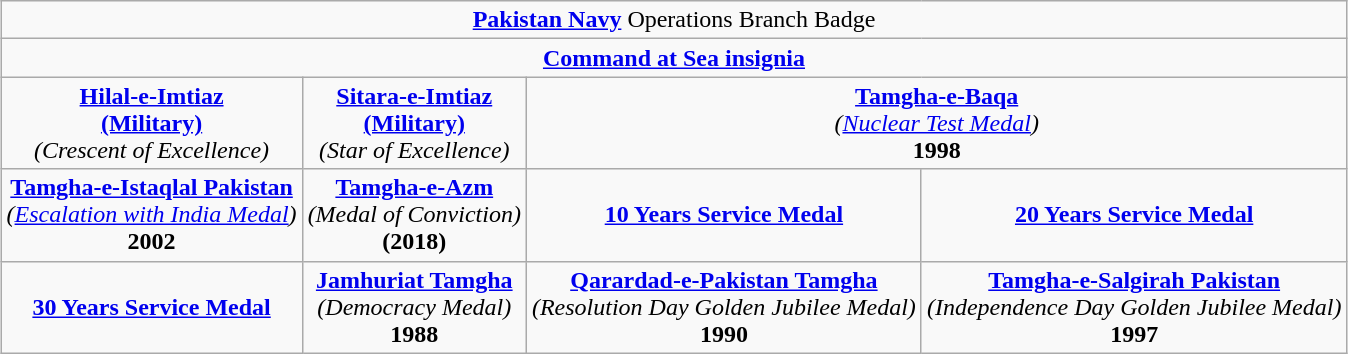<table class="wikitable" style="margin:1em auto; text-align:center;">
<tr>
<td colspan="4"><strong><a href='#'>Pakistan Navy</a></strong> Operations Branch Badge</td>
</tr>
<tr>
<td colspan="4"><strong><a href='#'>Command at Sea insignia</a></strong></td>
</tr>
<tr>
<td><strong><a href='#'>Hilal-e-Imtiaz</a></strong><br><strong><a href='#'>(Military)</a></strong><br><em>(Crescent of Excellence)</em></td>
<td><strong><a href='#'>Sitara-e-Imtiaz</a></strong><br><strong><a href='#'>(Military)</a></strong><br><em>(Star of Excellence)</em></td>
<td colspan="2"><strong><a href='#'>Tamgha-e-Baqa</a></strong><br><em>(<a href='#'>Nuclear Test Medal</a>)</em><br><strong>1998</strong></td>
</tr>
<tr>
<td><strong><a href='#'>Tamgha-e-Istaqlal Pakistan</a></strong><br><em>(<a href='#'>Escalation with India Medal</a>)</em><br><strong>2002</strong></td>
<td><strong><a href='#'>Tamgha-e-Azm</a></strong><br><em>(Medal of Conviction)</em><br><strong>(2018)</strong></td>
<td><strong><a href='#'>10 Years Service Medal</a></strong></td>
<td><strong><a href='#'>20 Years Service Medal</a></strong></td>
</tr>
<tr>
<td><strong><a href='#'>30 Years Service Medal</a></strong></td>
<td><strong><a href='#'>Jamhuriat Tamgha</a></strong><br><em>(Democracy Medal)</em><br><strong>1988</strong></td>
<td><strong><a href='#'>Qarardad-e-Pakistan Tamgha</a></strong><br><em>(Resolution Day</em> <em>Golden Jubilee Medal)</em><br><strong>1990</strong></td>
<td><strong><a href='#'>Tamgha-e-Salgirah Pakistan</a></strong><br><em>(Independence Day</em> <em>Golden Jubilee Medal)</em><br><strong>1997</strong></td>
</tr>
</table>
